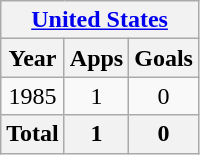<table class="wikitable" style="text-align:center">
<tr>
<th colspan=3><a href='#'>United States</a></th>
</tr>
<tr>
<th>Year</th>
<th>Apps</th>
<th>Goals</th>
</tr>
<tr>
<td>1985</td>
<td>1</td>
<td>0</td>
</tr>
<tr>
<th>Total</th>
<th>1</th>
<th>0</th>
</tr>
</table>
